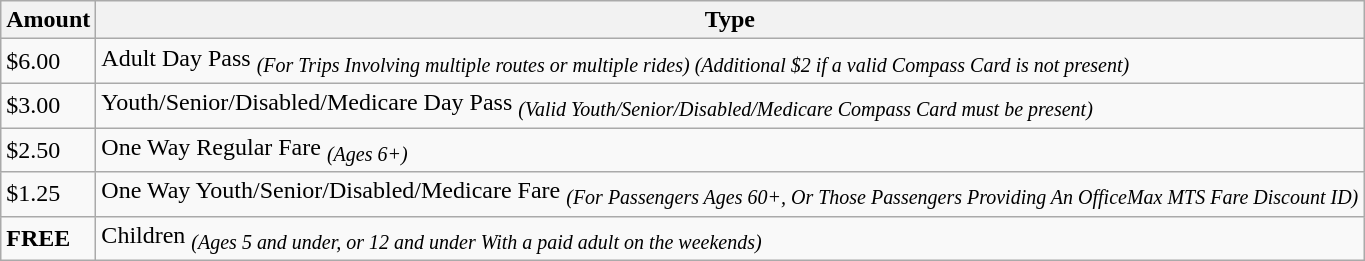<table class="wikitable" border="1">
<tr>
<th>Amount</th>
<th>Type</th>
</tr>
<tr>
<td>$6.00</td>
<td>Adult Day Pass     <sub><em>(For Trips Involving multiple routes or multiple rides) (Additional $2 if a valid Compass Card is not present)</em></sub></td>
</tr>
<tr>
<td>$3.00</td>
<td>Youth/Senior/Disabled/Medicare Day Pass <sub><em>(Valid Youth/Senior/Disabled/Medicare Compass Card must be present)</em></sub></td>
</tr>
<tr>
<td>$2.50</td>
<td>One Way Regular Fare     <sub><em>(Ages 6+)</em></sub></td>
</tr>
<tr>
<td>$1.25</td>
<td>One Way Youth/Senior/Disabled/Medicare Fare    <sub><em>(For Passengers Ages 60+, Or Those Passengers Providing An OfficeMax MTS Fare Discount ID)</em></sub></td>
</tr>
<tr>
<td><strong>FREE</strong></td>
<td>Children     <sub><em>(Ages 5 and under, or 12 and under With a paid adult on the weekends)</em></sub></td>
</tr>
</table>
